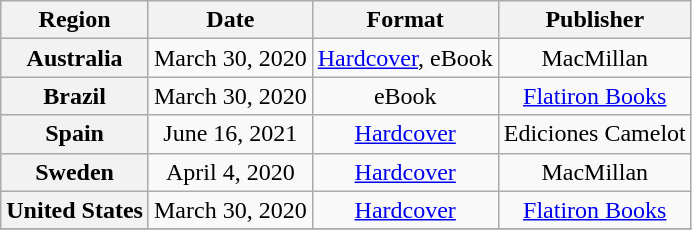<table class="wikitable sortable plainrowheaders" style="text-align:center">
<tr>
<th scope="col">Region</th>
<th scope="col">Date</th>
<th scope="col">Format</th>
<th scope="col">Publisher</th>
</tr>
<tr>
<th scope="row">Australia</th>
<td>March 30, 2020</td>
<td><a href='#'>Hardcover</a>, eBook</td>
<td>MacMillan</td>
</tr>
<tr>
<th scope="row">Brazil</th>
<td>March 30, 2020</td>
<td>eBook</td>
<td><a href='#'>Flatiron Books</a></td>
</tr>
<tr>
<th scope="row">Spain</th>
<td>June 16, 2021</td>
<td><a href='#'>Hardcover</a></td>
<td>Ediciones Camelot</td>
</tr>
<tr>
<th scope="row">Sweden</th>
<td>April 4, 2020</td>
<td><a href='#'>Hardcover</a></td>
<td>MacMillan</td>
</tr>
<tr>
<th scope="row">United States</th>
<td>March 30, 2020</td>
<td><a href='#'>Hardcover</a></td>
<td><a href='#'>Flatiron Books</a></td>
</tr>
<tr>
</tr>
</table>
